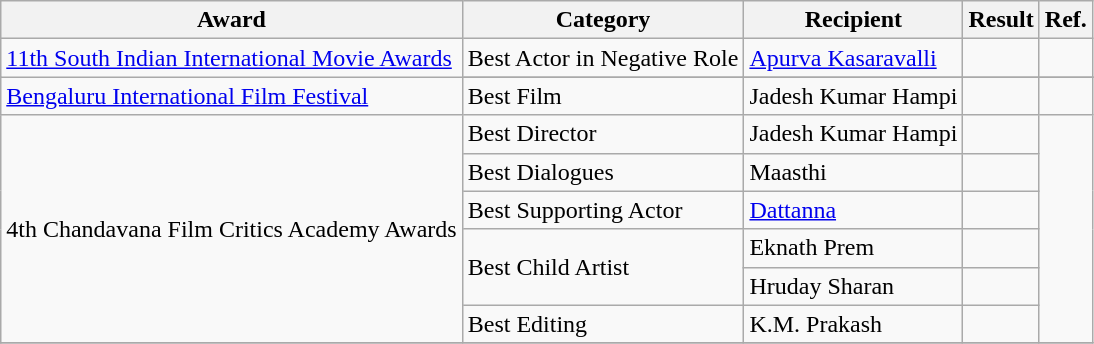<table class="wikitable">
<tr>
<th>Award</th>
<th>Category</th>
<th>Recipient</th>
<th>Result</th>
<th>Ref.</th>
</tr>
<tr>
<td><a href='#'>11th South Indian International Movie Awards</a></td>
<td>Best Actor in Negative Role</td>
<td><a href='#'>Apurva Kasaravalli</a></td>
<td></td>
<td></td>
</tr>
<tr>
<td rowspan="2"><a href='#'>Bengaluru International Film Festival</a></td>
</tr>
<tr>
<td>Best Film</td>
<td>Jadesh Kumar Hampi</td>
<td></td>
<td></td>
</tr>
<tr>
<td rowspan="6">4th Chandavana Film Critics Academy Awards</td>
<td>Best Director</td>
<td>Jadesh Kumar Hampi</td>
<td></td>
<td rowspan="6"></td>
</tr>
<tr>
<td>Best Dialogues</td>
<td>Maasthi</td>
<td></td>
</tr>
<tr>
<td>Best Supporting Actor</td>
<td><a href='#'>Dattanna</a></td>
<td></td>
</tr>
<tr>
<td rowspan="2">Best Child Artist</td>
<td>Eknath Prem</td>
<td></td>
</tr>
<tr>
<td>Hruday Sharan</td>
<td></td>
</tr>
<tr>
<td>Best Editing</td>
<td>K.M. Prakash</td>
<td></td>
</tr>
<tr>
</tr>
</table>
